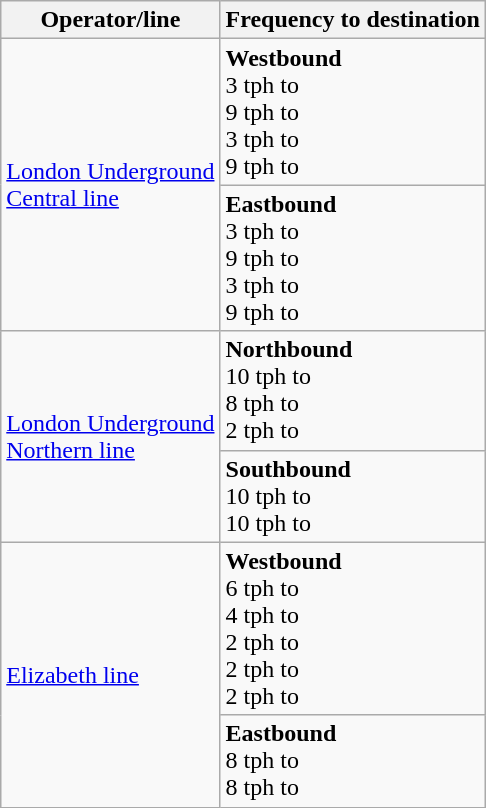<table class="wikitable">
<tr>
<th>Operator/line</th>
<th>Frequency to destination</th>
</tr>
<tr>
<td rowspan=2><a href='#'>London Underground</a> <br> <a href='#'>Central line</a></td>
<td><strong>Westbound</strong> <br> 3 tph to  <br> 9 tph to  <br> 3 tph to  <br> 9 tph to </td>
</tr>
<tr>
<td><strong>Eastbound</strong> <br> 3 tph to  <br> 9 tph to  <br> 3 tph to  <br> 9 tph to </td>
</tr>
<tr>
<td rowspan=2><a href='#'>London Underground</a> <br> <a href='#'>Northern line</a></td>
<td><strong>Northbound</strong> <br> 10 tph to  <br> 8 tph to  <br> 2 tph to </td>
</tr>
<tr>
<td><strong>Southbound</strong> <br> 10 tph to  <br> 10 tph to </td>
</tr>
<tr>
<td rowspan=2><a href='#'>Elizabeth line</a></td>
<td><strong>Westbound</strong> <br> 6 tph to  <br> 4 tph to  <br> 2 tph to  <br> 2 tph to  <br> 2 tph to </td>
</tr>
<tr>
<td><strong>Eastbound</strong> <br> 8 tph to  <br> 8 tph to </td>
</tr>
</table>
